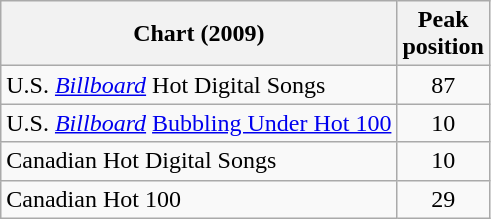<table class="wikitable sortable">
<tr>
<th align="center">Chart (2009)</th>
<th align="center">Peak<br>position</th>
</tr>
<tr>
<td align="left">U.S. <em><a href='#'>Billboard</a></em> Hot Digital Songs</td>
<td align="center">87</td>
</tr>
<tr>
<td align="left">U.S. <em><a href='#'>Billboard</a></em> <a href='#'>Bubbling Under Hot 100</a></td>
<td align="center">10</td>
</tr>
<tr>
<td align="left">Canadian Hot Digital Songs</td>
<td align="center">10</td>
</tr>
<tr>
<td align="left">Canadian Hot 100</td>
<td align="center">29</td>
</tr>
</table>
